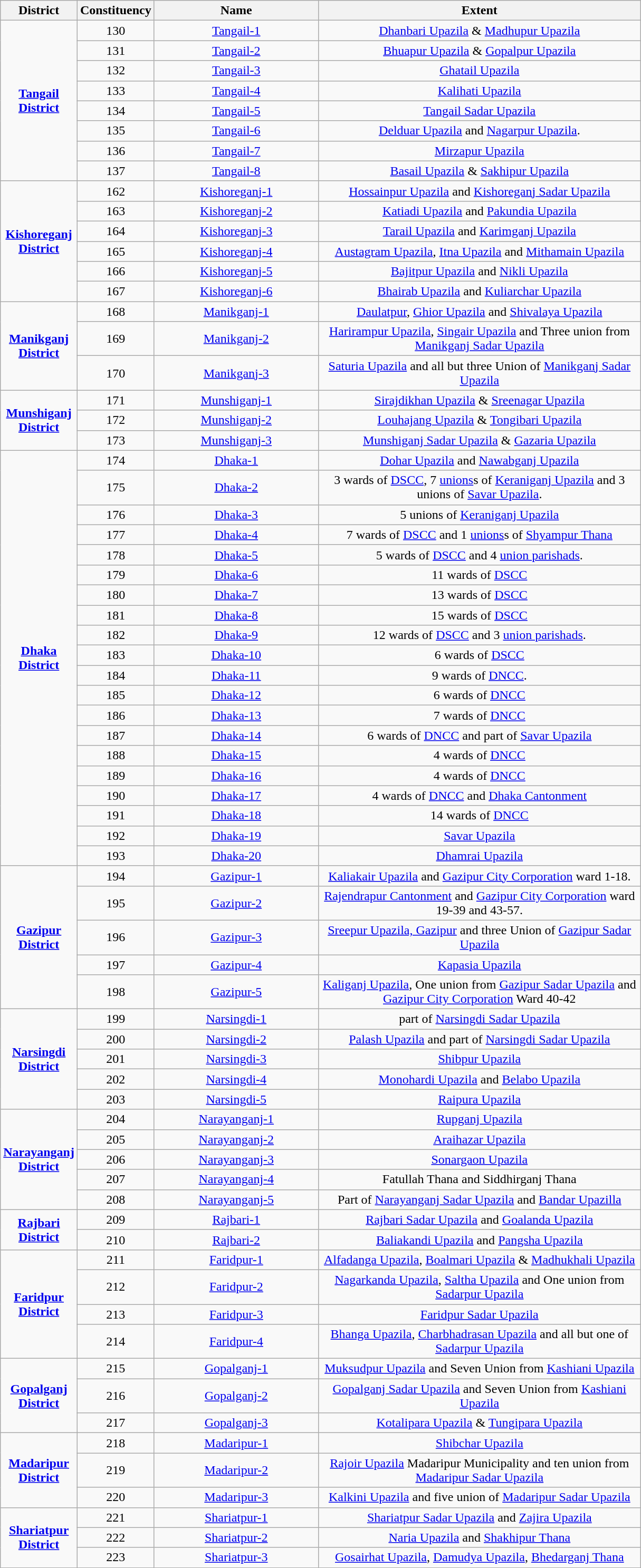<table class=wikitable style=text-align:center>
<tr>
<th width=50>District</th>
<th>Constituency</th>
<th width=200>Name</th>
<th width=400>Extent</th>
</tr>
<tr>
<td rowspan=8align=center><strong><a href='#'>Tangail District</a></strong></td>
<td>130</td>
<td><a href='#'>Tangail-1</a></td>
<td><a href='#'>Dhanbari Upazila</a> & <a href='#'>Madhupur Upazila</a></td>
</tr>
<tr>
<td>131</td>
<td><a href='#'>Tangail-2</a></td>
<td><a href='#'>Bhuapur Upazila</a> & <a href='#'>Gopalpur Upazila</a></td>
</tr>
<tr>
<td>132</td>
<td><a href='#'>Tangail-3</a></td>
<td><a href='#'>Ghatail Upazila</a></td>
</tr>
<tr>
<td>133</td>
<td><a href='#'>Tangail-4</a></td>
<td><a href='#'>Kalihati Upazila</a></td>
</tr>
<tr>
<td>134</td>
<td><a href='#'>Tangail-5</a></td>
<td><a href='#'>Tangail Sadar Upazila</a></td>
</tr>
<tr>
<td>135</td>
<td><a href='#'>Tangail-6</a></td>
<td><a href='#'>Delduar Upazila</a> and <a href='#'>Nagarpur Upazila</a>.</td>
</tr>
<tr>
<td>136</td>
<td><a href='#'>Tangail-7</a></td>
<td><a href='#'>Mirzapur Upazila</a></td>
</tr>
<tr>
<td>137</td>
<td><a href='#'>Tangail-8</a></td>
<td><a href='#'>Basail Upazila</a> & <a href='#'>Sakhipur Upazila</a></td>
</tr>
<tr>
<td rowspan=6align=center><strong><a href='#'>Kishoreganj District</a></strong></td>
<td>162</td>
<td><a href='#'>Kishoreganj-1</a></td>
<td><a href='#'>Hossainpur Upazila</a> and <a href='#'>Kishoreganj Sadar Upazila</a></td>
</tr>
<tr>
<td>163</td>
<td><a href='#'>Kishoreganj-2</a></td>
<td><a href='#'>Katiadi Upazila</a> and <a href='#'>Pakundia Upazila</a></td>
</tr>
<tr>
<td>164</td>
<td><a href='#'>Kishoreganj-3</a></td>
<td><a href='#'>Tarail Upazila</a> and <a href='#'>Karimganj Upazila</a></td>
</tr>
<tr>
<td>165</td>
<td><a href='#'>Kishoreganj-4</a></td>
<td><a href='#'>Austagram Upazila</a>, <a href='#'>Itna Upazila</a> and <a href='#'>Mithamain Upazila</a></td>
</tr>
<tr>
<td>166</td>
<td><a href='#'>Kishoreganj-5</a></td>
<td><a href='#'>Bajitpur Upazila</a> and <a href='#'>Nikli Upazila</a></td>
</tr>
<tr>
<td>167</td>
<td><a href='#'>Kishoreganj-6</a></td>
<td><a href='#'>Bhairab Upazila</a> and <a href='#'>Kuliarchar Upazila</a></td>
</tr>
<tr>
<td rowspan=3align=center><strong><a href='#'>Manikganj District</a></strong></td>
<td>168</td>
<td><a href='#'>Manikganj-1</a></td>
<td><a href='#'>Daulatpur</a>, <a href='#'>Ghior Upazila</a> and <a href='#'>Shivalaya Upazila</a></td>
</tr>
<tr>
<td>169</td>
<td><a href='#'>Manikganj-2</a></td>
<td><a href='#'>Harirampur Upazila</a>, <a href='#'>Singair Upazila</a> and Three union from <a href='#'>Manikganj Sadar Upazila</a></td>
</tr>
<tr>
<td>170</td>
<td><a href='#'>Manikganj-3</a></td>
<td><a href='#'>Saturia Upazila</a> and all but three Union of <a href='#'>Manikganj Sadar Upazila</a></td>
</tr>
<tr>
<td rowspan=3align=center><strong><a href='#'>Munshiganj District</a></strong></td>
<td>171</td>
<td><a href='#'>Munshiganj-1</a></td>
<td><a href='#'>Sirajdikhan Upazila</a> & <a href='#'>Sreenagar Upazila</a></td>
</tr>
<tr>
<td>172</td>
<td><a href='#'>Munshiganj-2</a></td>
<td><a href='#'>Louhajang Upazila</a> & <a href='#'>Tongibari Upazila</a></td>
</tr>
<tr>
<td>173</td>
<td><a href='#'>Munshiganj-3</a></td>
<td><a href='#'>Munshiganj Sadar Upazila</a> & <a href='#'>Gazaria Upazila</a></td>
</tr>
<tr>
<td rowspan=20align=center><strong><a href='#'>Dhaka District</a></strong></td>
<td>174</td>
<td><a href='#'>Dhaka-1</a></td>
<td><a href='#'>Dohar Upazila</a> and <a href='#'>Nawabganj Upazila</a></td>
</tr>
<tr>
<td>175</td>
<td><a href='#'>Dhaka-2</a></td>
<td>3 wards of <a href='#'>DSCC</a>, 7 <a href='#'>unions</a>s of <a href='#'>Keraniganj Upazila</a> and 3 unions of <a href='#'>Savar Upazila</a>.</td>
</tr>
<tr>
<td>176</td>
<td><a href='#'>Dhaka-3</a></td>
<td>5 unions of <a href='#'>Keraniganj Upazila</a></td>
</tr>
<tr>
<td>177</td>
<td><a href='#'>Dhaka-4</a></td>
<td>7 wards of <a href='#'>DSCC</a> and 1 <a href='#'>unions</a>s of <a href='#'>Shyampur Thana</a></td>
</tr>
<tr>
<td>178</td>
<td><a href='#'>Dhaka-5</a></td>
<td>5 wards of <a href='#'>DSCC</a> and 4 <a href='#'>union parishads</a>.</td>
</tr>
<tr>
<td>179</td>
<td><a href='#'>Dhaka-6</a></td>
<td>11 wards of <a href='#'>DSCC</a></td>
</tr>
<tr>
<td>180</td>
<td><a href='#'>Dhaka-7</a></td>
<td>13 wards of <a href='#'>DSCC</a></td>
</tr>
<tr>
<td>181</td>
<td><a href='#'>Dhaka-8</a></td>
<td>15 wards of <a href='#'>DSCC</a></td>
</tr>
<tr>
<td>182</td>
<td><a href='#'>Dhaka-9</a></td>
<td>12 wards of <a href='#'>DSCC</a> and 3 <a href='#'>union parishads</a>.</td>
</tr>
<tr>
<td>183</td>
<td><a href='#'>Dhaka-10</a></td>
<td>6 wards of <a href='#'>DSCC</a></td>
</tr>
<tr>
<td>184</td>
<td><a href='#'>Dhaka-11</a></td>
<td>9 wards of <a href='#'>DNCC</a>.</td>
</tr>
<tr>
<td>185</td>
<td><a href='#'>Dhaka-12</a></td>
<td>6 wards of <a href='#'>DNCC</a></td>
</tr>
<tr>
<td>186</td>
<td><a href='#'>Dhaka-13</a></td>
<td>7 wards of <a href='#'>DNCC</a></td>
</tr>
<tr>
<td>187</td>
<td><a href='#'>Dhaka-14</a></td>
<td>6 wards of <a href='#'>DNCC</a> and part of <a href='#'>Savar Upazila</a></td>
</tr>
<tr>
<td>188</td>
<td><a href='#'>Dhaka-15</a></td>
<td>4 wards of <a href='#'>DNCC</a></td>
</tr>
<tr>
<td>189</td>
<td><a href='#'>Dhaka-16</a></td>
<td>4 wards of <a href='#'>DNCC</a></td>
</tr>
<tr>
<td>190</td>
<td><a href='#'>Dhaka-17</a></td>
<td>4 wards of <a href='#'>DNCC</a> and <a href='#'>Dhaka Cantonment</a></td>
</tr>
<tr>
<td>191</td>
<td><a href='#'>Dhaka-18</a></td>
<td>14 wards of <a href='#'>DNCC</a></td>
</tr>
<tr>
<td>192</td>
<td><a href='#'>Dhaka-19</a></td>
<td><a href='#'>Savar Upazila</a></td>
</tr>
<tr>
<td>193</td>
<td><a href='#'>Dhaka-20</a></td>
<td><a href='#'>Dhamrai Upazila</a></td>
</tr>
<tr>
<td rowspan=5align=center><strong><a href='#'>Gazipur District</a></strong></td>
<td>194</td>
<td><a href='#'>Gazipur-1</a></td>
<td><a href='#'>Kaliakair Upazila</a> and <a href='#'>Gazipur City Corporation</a> ward 1-18.</td>
</tr>
<tr>
<td>195</td>
<td><a href='#'>Gazipur-2</a></td>
<td><a href='#'>Rajendrapur Cantonment</a> and <a href='#'>Gazipur City Corporation</a> ward 19-39 and 43-57.</td>
</tr>
<tr>
<td>196</td>
<td><a href='#'>Gazipur-3</a></td>
<td><a href='#'>Sreepur Upazila, Gazipur</a> and three Union of <a href='#'>Gazipur Sadar Upazila</a></td>
</tr>
<tr>
<td>197</td>
<td><a href='#'>Gazipur-4</a></td>
<td><a href='#'>Kapasia Upazila</a></td>
</tr>
<tr>
<td>198</td>
<td><a href='#'>Gazipur-5</a></td>
<td><a href='#'>Kaliganj Upazila</a>, One union from <a href='#'>Gazipur Sadar Upazila</a> and <a href='#'>Gazipur City Corporation</a> Ward 40-42</td>
</tr>
<tr>
<td rowspan=5align=center><strong><a href='#'>Narsingdi District</a></strong></td>
<td>199</td>
<td><a href='#'>Narsingdi-1</a></td>
<td>part of <a href='#'>Narsingdi Sadar Upazila</a></td>
</tr>
<tr>
<td>200</td>
<td><a href='#'>Narsingdi-2</a></td>
<td><a href='#'>Palash Upazila</a> and part of <a href='#'>Narsingdi Sadar Upazila</a></td>
</tr>
<tr>
<td>201</td>
<td><a href='#'>Narsingdi-3</a></td>
<td><a href='#'>Shibpur Upazila</a></td>
</tr>
<tr>
<td>202</td>
<td><a href='#'>Narsingdi-4</a></td>
<td><a href='#'>Monohardi Upazila</a> and <a href='#'>Belabo Upazila</a></td>
</tr>
<tr>
<td>203</td>
<td><a href='#'>Narsingdi-5</a></td>
<td><a href='#'>Raipura Upazila</a></td>
</tr>
<tr>
<td rowspan=5align=center><strong><a href='#'>Narayanganj District</a></strong></td>
<td>204</td>
<td><a href='#'>Narayanganj-1</a></td>
<td><a href='#'>Rupganj Upazila</a></td>
</tr>
<tr>
<td>205</td>
<td><a href='#'>Narayanganj-2</a></td>
<td><a href='#'>Araihazar Upazila</a></td>
</tr>
<tr>
<td>206</td>
<td><a href='#'>Narayanganj-3</a></td>
<td><a href='#'>Sonargaon Upazila</a></td>
</tr>
<tr>
<td>207</td>
<td><a href='#'>Narayanganj-4</a></td>
<td>Fatullah Thana and Siddhirganj Thana</td>
</tr>
<tr>
<td>208</td>
<td><a href='#'>Narayanganj-5</a></td>
<td>Part of <a href='#'>Narayanganj Sadar Upazila</a> and <a href='#'>Bandar Upazilla</a></td>
</tr>
<tr>
<td rowspan=2align=center><strong><a href='#'>Rajbari District</a></strong></td>
<td>209</td>
<td><a href='#'>Rajbari-1</a></td>
<td><a href='#'>Rajbari Sadar Upazila</a> and <a href='#'>Goalanda Upazila</a></td>
</tr>
<tr>
<td>210</td>
<td><a href='#'>Rajbari-2</a></td>
<td><a href='#'>Baliakandi Upazila</a> and <a href='#'>Pangsha Upazila</a></td>
</tr>
<tr>
<td rowspan=4align=center><strong><a href='#'>Faridpur District</a></strong></td>
<td>211</td>
<td><a href='#'>Faridpur-1</a></td>
<td><a href='#'>Alfadanga Upazila</a>, <a href='#'>Boalmari Upazila</a> & <a href='#'>Madhukhali Upazila</a></td>
</tr>
<tr>
<td>212</td>
<td><a href='#'>Faridpur-2</a></td>
<td><a href='#'>Nagarkanda Upazila</a>, <a href='#'>Saltha Upazila</a> and One union from <a href='#'>Sadarpur Upazila</a></td>
</tr>
<tr>
<td>213</td>
<td><a href='#'>Faridpur-3</a></td>
<td><a href='#'>Faridpur Sadar Upazila</a></td>
</tr>
<tr>
<td>214</td>
<td><a href='#'>Faridpur-4</a></td>
<td><a href='#'>Bhanga Upazila</a>, <a href='#'>Charbhadrasan Upazila</a> and all but one of <a href='#'>Sadarpur Upazila</a></td>
</tr>
<tr>
<td rowspan=3align=center><strong><a href='#'>Gopalganj District</a></strong></td>
<td>215</td>
<td><a href='#'>Gopalganj-1</a></td>
<td><a href='#'>Muksudpur Upazila</a> and Seven Union from <a href='#'>Kashiani Upazila</a></td>
</tr>
<tr>
<td>216</td>
<td><a href='#'>Gopalganj-2</a></td>
<td><a href='#'>Gopalganj Sadar Upazila</a> and Seven Union from <a href='#'>Kashiani Upazila</a></td>
</tr>
<tr>
<td>217</td>
<td><a href='#'>Gopalganj-3</a></td>
<td><a href='#'>Kotalipara Upazila</a> & <a href='#'>Tungipara Upazila</a></td>
</tr>
<tr>
<td rowspan=3align=center><strong><a href='#'>Madaripur District</a></strong></td>
<td>218</td>
<td><a href='#'>Madaripur-1</a></td>
<td><a href='#'>Shibchar Upazila</a></td>
</tr>
<tr>
<td>219</td>
<td><a href='#'>Madaripur-2</a></td>
<td><a href='#'>Rajoir Upazila</a> Madaripur Municipality and ten union from <a href='#'>Madaripur Sadar Upazila</a></td>
</tr>
<tr>
<td>220</td>
<td><a href='#'>Madaripur-3</a></td>
<td><a href='#'>Kalkini Upazila</a> and five union of <a href='#'>Madaripur Sadar Upazila</a></td>
</tr>
<tr>
<td rowspan=3align=center><strong><a href='#'>Shariatpur District</a></strong></td>
<td>221</td>
<td><a href='#'>Shariatpur-1</a></td>
<td><a href='#'>Shariatpur Sadar Upazila</a> and <a href='#'>Zajira Upazila</a></td>
</tr>
<tr>
<td>222</td>
<td><a href='#'>Shariatpur-2</a></td>
<td><a href='#'>Naria Upazila</a> and <a href='#'>Shakhipur Thana</a></td>
</tr>
<tr>
<td>223</td>
<td><a href='#'>Shariatpur-3</a></td>
<td><a href='#'>Gosairhat Upazila</a>, <a href='#'>Damudya Upazila</a>, <a href='#'>Bhedarganj Thana</a></td>
</tr>
</table>
